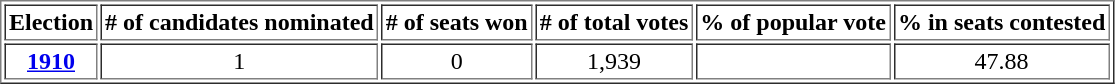<table border="1" cellpadding="2">
<tr>
<th>Election</th>
<th># of candidates nominated</th>
<th># of seats won</th>
<th># of total votes</th>
<th>% of popular vote</th>
<th>% in seats contested</th>
</tr>
<tr align="center">
<th><a href='#'>1910</a></th>
<td>1</td>
<td>0</td>
<td>1,939</td>
<td></td>
<td>47.88</td>
</tr>
</table>
